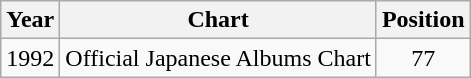<table class="wikitable">
<tr>
<th>Year</th>
<th>Chart</th>
<th>Position</th>
</tr>
<tr>
<td>1992</td>
<td>Official Japanese Albums Chart</td>
<td align="center">77</td>
</tr>
</table>
